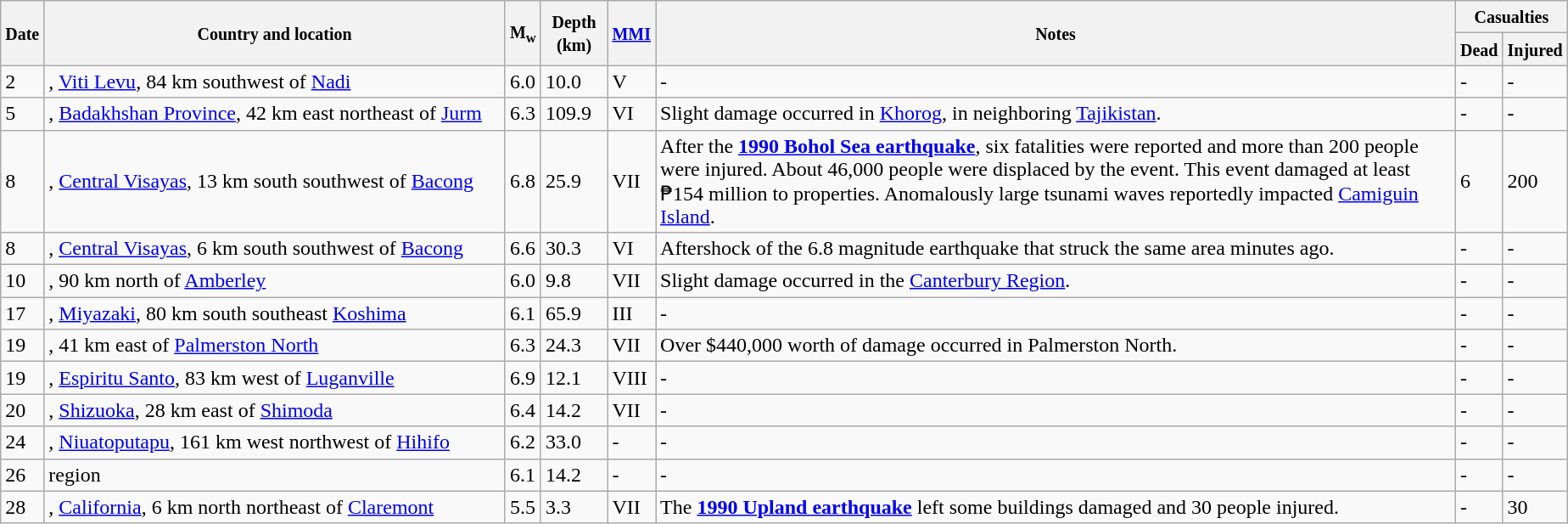<table class="wikitable sortable" style="border:1px black; margin-left:1em;">
<tr>
<th rowspan="2"><small>Date</small></th>
<th rowspan="2" style="width: 355px"><small>Country and location</small></th>
<th rowspan="2"><small>M<sub>w</sub></small></th>
<th rowspan="2"><small>Depth (km)</small></th>
<th rowspan="2"><small><a href='#'>MMI</a></small></th>
<th rowspan="2" class="unsortable"><small>Notes</small></th>
<th colspan="2"><small>Casualties</small></th>
</tr>
<tr>
<th><small>Dead</small></th>
<th><small>Injured</small></th>
</tr>
<tr>
<td>2</td>
<td>, <a href='#'>Viti Levu</a>, 84 km southwest of <a href='#'>Nadi</a></td>
<td>6.0</td>
<td>10.0</td>
<td>V</td>
<td>-</td>
<td>-</td>
<td>-</td>
</tr>
<tr>
<td>5</td>
<td>, <a href='#'>Badakhshan Province</a>, 42 km east northeast of <a href='#'>Jurm</a></td>
<td>6.3</td>
<td>109.9</td>
<td>VI</td>
<td>Slight damage occurred in <a href='#'>Khorog</a>, in neighboring <a href='#'>Tajikistan</a>.</td>
<td>-</td>
<td>-</td>
</tr>
<tr>
<td>8</td>
<td>, <a href='#'>Central Visayas</a>, 13 km south southwest of <a href='#'>Bacong</a></td>
<td>6.8</td>
<td>25.9</td>
<td>VII</td>
<td>After the <strong><a href='#'>1990 Bohol Sea earthquake</a></strong>, six fatalities were reported and more than 200 people were injured. About 46,000 people were displaced by the event. This event damaged at least ₱154 million to properties. Anomalously large tsunami waves reportedly impacted <a href='#'>Camiguin Island</a>.</td>
<td>6</td>
<td>200</td>
</tr>
<tr>
<td>8</td>
<td>, <a href='#'>Central Visayas</a>, 6 km south southwest of <a href='#'>Bacong</a></td>
<td>6.6</td>
<td>30.3</td>
<td>VI</td>
<td>Aftershock of the 6.8 magnitude earthquake that struck the same area minutes ago.</td>
<td>-</td>
<td>-</td>
</tr>
<tr>
<td>10</td>
<td>, 90 km north of <a href='#'>Amberley</a></td>
<td>6.0</td>
<td>9.8</td>
<td>VII</td>
<td>Slight damage occurred in the <a href='#'>Canterbury Region</a>.</td>
<td>-</td>
<td>-</td>
</tr>
<tr>
<td>17</td>
<td>, <a href='#'>Miyazaki</a>, 80 km south southeast <a href='#'>Koshima</a></td>
<td>6.1</td>
<td>65.9</td>
<td>III</td>
<td>-</td>
<td>-</td>
<td>-</td>
</tr>
<tr>
<td>19</td>
<td>, 41 km east of <a href='#'>Palmerston North</a></td>
<td>6.3</td>
<td>24.3</td>
<td>VII</td>
<td>Over $440,000 worth of damage occurred in Palmerston North.</td>
<td>-</td>
<td>-</td>
</tr>
<tr>
<td>19</td>
<td>, <a href='#'>Espiritu Santo</a>, 83 km west of <a href='#'>Luganville</a></td>
<td>6.9</td>
<td>12.1</td>
<td>VIII</td>
<td>-</td>
<td>-</td>
<td>-</td>
</tr>
<tr>
<td>20</td>
<td>, <a href='#'>Shizuoka</a>, 28 km east of <a href='#'>Shimoda</a></td>
<td>6.4</td>
<td>14.2</td>
<td>VII</td>
<td>-</td>
<td>-</td>
<td>-</td>
</tr>
<tr>
<td>24</td>
<td>, <a href='#'>Niuatoputapu</a>, 161 km west northwest of <a href='#'>Hihifo</a></td>
<td>6.2</td>
<td>33.0</td>
<td>-</td>
<td>-</td>
<td>-</td>
<td>-</td>
</tr>
<tr>
<td>26</td>
<td> region</td>
<td>6.1</td>
<td>14.2</td>
<td>-</td>
<td>-</td>
<td>-</td>
<td>-</td>
</tr>
<tr>
<td>28</td>
<td>, <a href='#'>California</a>, 6 km north northeast of <a href='#'>Claremont</a></td>
<td>5.5</td>
<td>3.3</td>
<td>VII</td>
<td>The <strong><a href='#'>1990 Upland earthquake</a></strong> left some buildings damaged and 30 people injured.</td>
<td>-</td>
<td>30</td>
</tr>
<tr>
</tr>
</table>
